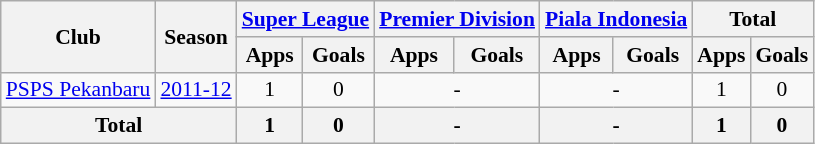<table class="wikitable" style="font-size:90%; text-align:center;">
<tr>
<th rowspan="2">Club</th>
<th rowspan="2">Season</th>
<th colspan="2"><a href='#'>Super League</a></th>
<th colspan="2"><a href='#'>Premier Division</a></th>
<th colspan="2"><a href='#'>Piala Indonesia</a></th>
<th colspan="2">Total</th>
</tr>
<tr>
<th>Apps</th>
<th>Goals</th>
<th>Apps</th>
<th>Goals</th>
<th>Apps</th>
<th>Goals</th>
<th>Apps</th>
<th>Goals</th>
</tr>
<tr>
<td rowspan="1"><a href='#'>PSPS Pekanbaru</a></td>
<td><a href='#'>2011-12</a></td>
<td>1</td>
<td>0</td>
<td colspan="2">-</td>
<td colspan="2">-</td>
<td>1</td>
<td>0</td>
</tr>
<tr>
<th colspan="2">Total</th>
<th>1</th>
<th>0</th>
<th colspan="2">-</th>
<th colspan="2">-</th>
<th>1</th>
<th>0</th>
</tr>
</table>
